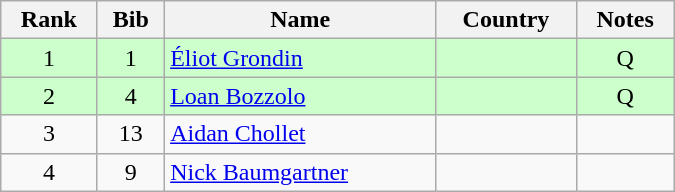<table class="wikitable" style="text-align:center; width:450px">
<tr>
<th>Rank</th>
<th>Bib</th>
<th>Name</th>
<th>Country</th>
<th>Notes</th>
</tr>
<tr bgcolor=ccffcc>
<td>1</td>
<td>1</td>
<td align=left><a href='#'>Éliot Grondin</a></td>
<td align=left></td>
<td>Q</td>
</tr>
<tr bgcolor=ccffcc>
<td>2</td>
<td>4</td>
<td align=left><a href='#'>Loan Bozzolo</a></td>
<td align=left></td>
<td>Q</td>
</tr>
<tr>
<td>3</td>
<td>13</td>
<td align=left><a href='#'>Aidan Chollet</a></td>
<td align=left></td>
<td></td>
</tr>
<tr>
<td>4</td>
<td>9</td>
<td align=left><a href='#'>Nick Baumgartner</a></td>
<td align=left></td>
<td></td>
</tr>
</table>
